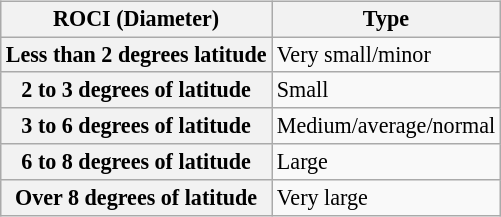<table class="wikitable" style="float: right; font-size: 92%; margin: 1em 0 1em 1em;">
<tr>
<th scope="col">ROCI (Diameter)</th>
<th scope="col">Type</th>
</tr>
<tr>
<th scope="row">Less than 2 degrees latitude</th>
<td>Very small/minor</td>
</tr>
<tr>
<th scope="row">2 to 3 degrees of latitude</th>
<td>Small</td>
</tr>
<tr>
<th scope="row">3 to 6 degrees of latitude</th>
<td>Medium/average/normal</td>
</tr>
<tr>
<th scope="row">6 to 8 degrees of latitude</th>
<td>Large</td>
</tr>
<tr>
<th scope="row">Over 8 degrees of latitude</th>
<td>Very large</td>
</tr>
</table>
